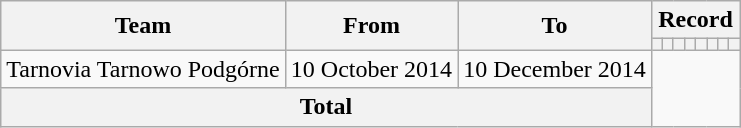<table class="wikitable" style="text-align: center;">
<tr>
<th rowspan="2">Team</th>
<th rowspan="2">From</th>
<th rowspan="2">To</th>
<th colspan="8">Record</th>
</tr>
<tr>
<th></th>
<th></th>
<th></th>
<th></th>
<th></th>
<th></th>
<th></th>
<th></th>
</tr>
<tr>
<td align=left>Tarnovia Tarnowo Podgórne</td>
<td align=left>10 October 2014</td>
<td align=left>10 December 2014<br></td>
</tr>
<tr>
<th colspan="3">Total<br></th>
</tr>
</table>
